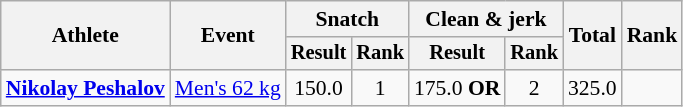<table class="wikitable" style="font-size:90%">
<tr>
<th rowspan="2">Athlete</th>
<th rowspan="2">Event</th>
<th colspan="2">Snatch</th>
<th colspan="2">Clean & jerk</th>
<th rowspan="2">Total</th>
<th rowspan="2">Rank</th>
</tr>
<tr style="font-size:95%">
<th>Result</th>
<th>Rank</th>
<th>Result</th>
<th>Rank</th>
</tr>
<tr align=center>
<td align=left><strong><a href='#'>Nikolay Peshalov</a></strong></td>
<td align=left><a href='#'>Men's 62 kg</a></td>
<td>150.0</td>
<td>1</td>
<td>175.0 <strong>OR</strong></td>
<td>2</td>
<td>325.0</td>
<td></td>
</tr>
</table>
